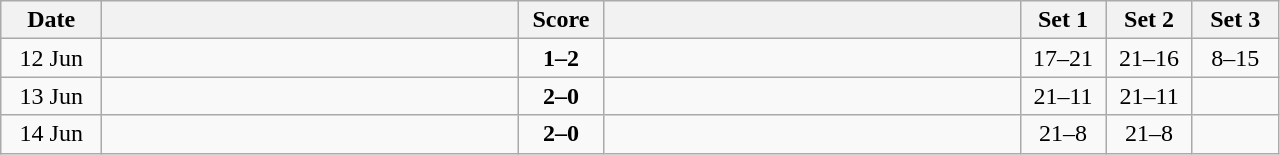<table class="wikitable" style="text-align: center;">
<tr>
<th width="60">Date</th>
<th align="right" width="270"></th>
<th width="50">Score</th>
<th align="left" width="270"></th>
<th width="50">Set 1</th>
<th width="50">Set 2</th>
<th width="50">Set 3</th>
</tr>
<tr>
<td>12 Jun</td>
<td align=left></td>
<td align=center><strong>1–2</strong></td>
<td align=left><strong></strong></td>
<td>17–21</td>
<td>21–16</td>
<td>8–15</td>
</tr>
<tr>
<td>13 Jun</td>
<td align=left><strong></strong></td>
<td align=center><strong>2–0</strong></td>
<td align=left></td>
<td>21–11</td>
<td>21–11</td>
<td></td>
</tr>
<tr>
<td>14 Jun</td>
<td align=left><strong></strong></td>
<td align=center><strong>2–0</strong></td>
<td align=left></td>
<td>21–8</td>
<td>21–8</td>
<td></td>
</tr>
</table>
